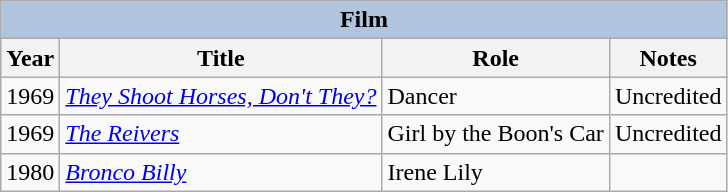<table class="wikitable">
<tr>
<th colspan="4" style="background: LightSteelBlue;">Film</th>
</tr>
<tr>
<th>Year</th>
<th>Title</th>
<th>Role</th>
<th>Notes</th>
</tr>
<tr>
<td>1969</td>
<td><em><a href='#'>They Shoot Horses, Don't They?</a></em></td>
<td>Dancer</td>
<td>Uncredited</td>
</tr>
<tr>
<td>1969</td>
<td><em><a href='#'>The Reivers</a></em></td>
<td>Girl by the Boon's Car</td>
<td>Uncredited</td>
</tr>
<tr>
<td>1980</td>
<td><em><a href='#'>Bronco Billy</a></em></td>
<td>Irene Lily</td>
<td></td>
</tr>
</table>
